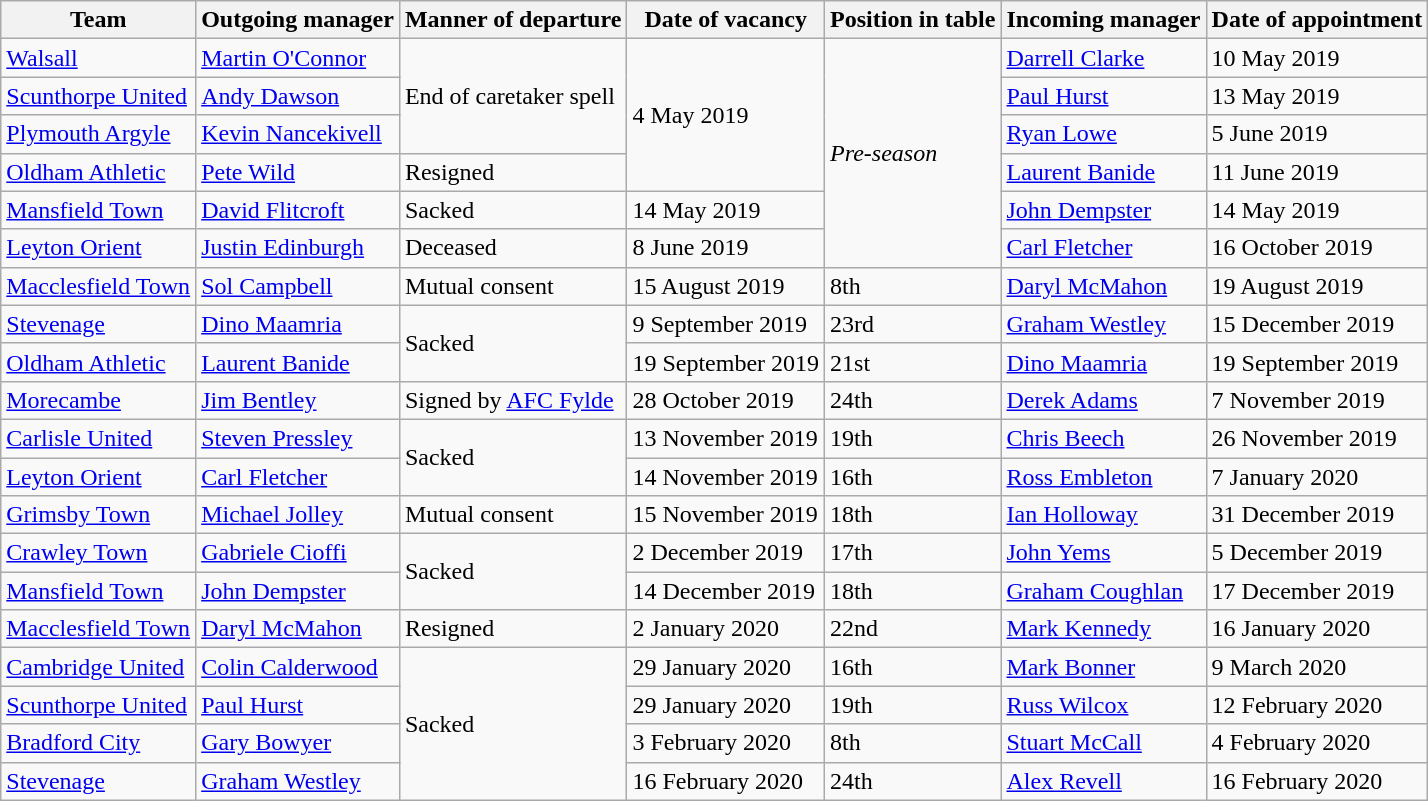<table class="wikitable">
<tr>
<th scope="col">Team</th>
<th scope="col">Outgoing manager</th>
<th scope="col">Manner of departure</th>
<th scope="col">Date of vacancy</th>
<th scope="col">Position in table</th>
<th scope="col">Incoming manager</th>
<th scope="col">Date of appointment</th>
</tr>
<tr>
<td><a href='#'>Walsall</a></td>
<td> <a href='#'>Martin O'Connor</a></td>
<td rowspan="3">End of caretaker spell</td>
<td rowspan="4">4 May 2019</td>
<td rowspan="6"><em>Pre-season</em></td>
<td> <a href='#'>Darrell Clarke</a></td>
<td>10 May 2019</td>
</tr>
<tr>
<td><a href='#'>Scunthorpe United</a></td>
<td> <a href='#'>Andy Dawson</a></td>
<td> <a href='#'>Paul Hurst</a></td>
<td>13 May 2019</td>
</tr>
<tr>
<td><a href='#'>Plymouth Argyle</a></td>
<td> <a href='#'>Kevin Nancekivell</a></td>
<td> <a href='#'>Ryan Lowe</a></td>
<td>5 June 2019</td>
</tr>
<tr>
<td><a href='#'>Oldham Athletic</a></td>
<td> <a href='#'>Pete Wild</a></td>
<td>Resigned</td>
<td> <a href='#'>Laurent Banide</a></td>
<td>11 June 2019</td>
</tr>
<tr>
<td><a href='#'>Mansfield Town</a></td>
<td> <a href='#'>David Flitcroft</a></td>
<td>Sacked</td>
<td>14 May 2019</td>
<td> <a href='#'>John Dempster</a></td>
<td>14 May 2019</td>
</tr>
<tr>
<td><a href='#'>Leyton Orient</a></td>
<td> <a href='#'>Justin Edinburgh</a></td>
<td>Deceased</td>
<td>8 June 2019</td>
<td> <a href='#'>Carl Fletcher</a></td>
<td>16 October 2019</td>
</tr>
<tr>
<td><a href='#'>Macclesfield Town</a></td>
<td> <a href='#'>Sol Campbell</a></td>
<td>Mutual consent</td>
<td>15 August 2019</td>
<td>8th</td>
<td> <a href='#'>Daryl McMahon</a></td>
<td>19 August 2019</td>
</tr>
<tr>
<td><a href='#'>Stevenage</a></td>
<td> <a href='#'>Dino Maamria</a></td>
<td rowspan=2>Sacked</td>
<td>9 September 2019</td>
<td>23rd</td>
<td> <a href='#'>Graham Westley</a></td>
<td>15 December 2019</td>
</tr>
<tr>
<td><a href='#'>Oldham Athletic</a></td>
<td> <a href='#'>Laurent Banide</a></td>
<td>19 September 2019</td>
<td>21st</td>
<td> <a href='#'>Dino Maamria</a></td>
<td>19 September 2019</td>
</tr>
<tr>
<td><a href='#'>Morecambe</a></td>
<td> <a href='#'>Jim Bentley</a></td>
<td>Signed by <a href='#'>AFC Fylde</a></td>
<td>28 October 2019</td>
<td>24th</td>
<td> <a href='#'>Derek Adams</a></td>
<td>7 November 2019</td>
</tr>
<tr>
<td><a href='#'>Carlisle United</a></td>
<td> <a href='#'>Steven Pressley</a></td>
<td rowspan="2">Sacked</td>
<td>13 November 2019</td>
<td>19th</td>
<td> <a href='#'>Chris Beech</a></td>
<td>26 November 2019</td>
</tr>
<tr>
<td><a href='#'>Leyton Orient</a></td>
<td> <a href='#'>Carl Fletcher</a></td>
<td>14 November 2019</td>
<td>16th</td>
<td> <a href='#'>Ross Embleton</a></td>
<td>7 January 2020</td>
</tr>
<tr>
<td><a href='#'>Grimsby Town</a></td>
<td> <a href='#'>Michael Jolley</a></td>
<td>Mutual consent</td>
<td>15 November 2019</td>
<td>18th</td>
<td> <a href='#'>Ian Holloway</a></td>
<td>31 December 2019</td>
</tr>
<tr>
<td><a href='#'>Crawley Town</a></td>
<td> <a href='#'>Gabriele Cioffi</a></td>
<td rowspan="2">Sacked</td>
<td>2 December 2019</td>
<td>17th</td>
<td> <a href='#'>John Yems</a></td>
<td>5 December 2019</td>
</tr>
<tr>
<td><a href='#'>Mansfield Town</a></td>
<td> <a href='#'>John Dempster</a></td>
<td>14 December 2019</td>
<td>18th</td>
<td> <a href='#'>Graham Coughlan</a></td>
<td>17 December 2019</td>
</tr>
<tr>
<td><a href='#'>Macclesfield Town</a></td>
<td> <a href='#'>Daryl McMahon</a></td>
<td>Resigned</td>
<td>2 January 2020</td>
<td>22nd</td>
<td> <a href='#'>Mark Kennedy</a></td>
<td>16 January 2020</td>
</tr>
<tr>
<td><a href='#'>Cambridge United</a></td>
<td> <a href='#'>Colin Calderwood</a></td>
<td rowspan="4">Sacked</td>
<td>29 January 2020</td>
<td>16th</td>
<td> <a href='#'>Mark Bonner</a></td>
<td>9 March 2020</td>
</tr>
<tr>
<td><a href='#'>Scunthorpe United</a></td>
<td> <a href='#'>Paul Hurst</a></td>
<td>29 January 2020</td>
<td>19th</td>
<td> <a href='#'>Russ Wilcox</a></td>
<td>12 February 2020</td>
</tr>
<tr>
<td><a href='#'>Bradford City</a></td>
<td> <a href='#'>Gary Bowyer</a></td>
<td>3 February 2020</td>
<td>8th</td>
<td> <a href='#'>Stuart McCall</a></td>
<td>4 February 2020</td>
</tr>
<tr>
<td><a href='#'>Stevenage</a></td>
<td> <a href='#'>Graham Westley</a></td>
<td>16 February 2020</td>
<td>24th</td>
<td> <a href='#'>Alex Revell</a></td>
<td>16  February 2020</td>
</tr>
</table>
